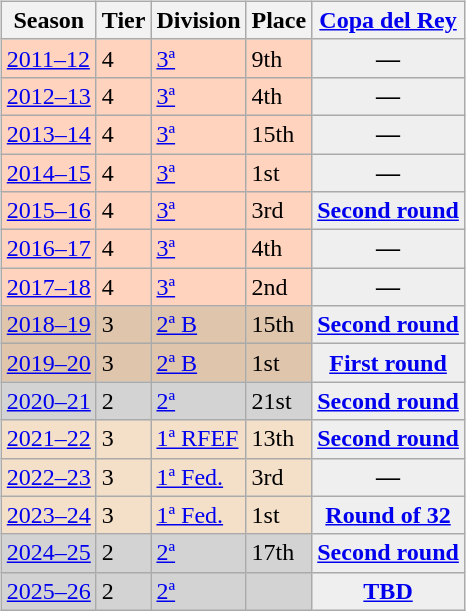<table>
<tr>
<td valign="top" width=0%><br><table class="wikitable">
<tr style="background:#f0f6fa;">
<th>Season</th>
<th>Tier</th>
<th>Division</th>
<th>Place</th>
<th><a href='#'>Copa del Rey</a></th>
</tr>
<tr>
<td style="background:#FFD3BD;"><a href='#'>2011–12</a></td>
<td style="background:#FFD3BD;">4</td>
<td style="background:#FFD3BD;"><a href='#'>3ª</a></td>
<td style="background:#FFD3BD;">9th</td>
<th style="background:#efefef;">—</th>
</tr>
<tr>
<td style="background:#FFD3BD;"><a href='#'>2012–13</a></td>
<td style="background:#FFD3BD;">4</td>
<td style="background:#FFD3BD;"><a href='#'>3ª</a></td>
<td style="background:#FFD3BD;">4th</td>
<th style="background:#efefef;">—</th>
</tr>
<tr>
<td style="background:#FFD3BD;"><a href='#'>2013–14</a></td>
<td style="background:#FFD3BD;">4</td>
<td style="background:#FFD3BD;"><a href='#'>3ª</a></td>
<td style="background:#FFD3BD;">15th</td>
<th style="background:#efefef;">—</th>
</tr>
<tr>
<td style="background:#FFD3BD;"><a href='#'>2014–15</a></td>
<td style="background:#FFD3BD;">4</td>
<td style="background:#FFD3BD;"><a href='#'>3ª</a></td>
<td style="background:#FFD3BD;">1st</td>
<th style="background:#efefef;">—</th>
</tr>
<tr>
<td style="background:#FFD3BD;"><a href='#'>2015–16</a></td>
<td style="background:#FFD3BD;">4</td>
<td style="background:#FFD3BD;"><a href='#'>3ª</a></td>
<td style="background:#FFD3BD;">3rd</td>
<th style="background:#efefef;"><a href='#'>Second round</a></th>
</tr>
<tr>
<td style="background:#FFD3BD;"><a href='#'>2016–17</a></td>
<td style="background:#FFD3BD;">4</td>
<td style="background:#FFD3BD;"><a href='#'>3ª</a></td>
<td style="background:#FFD3BD;">4th</td>
<th style="background:#efefef;">—</th>
</tr>
<tr>
<td style="background:#FFD3BD;"><a href='#'>2017–18</a></td>
<td style="background:#FFD3BD;">4</td>
<td style="background:#FFD3BD;"><a href='#'>3ª</a></td>
<td style="background:#FFD3BD;">2nd</td>
<th style="background:#efefef;">—</th>
</tr>
<tr>
<td style="background:#DEC5AB;"><a href='#'>2018–19</a></td>
<td style="background:#DEC5AB;">3</td>
<td style="background:#DEC5AB;"><a href='#'>2ª B</a></td>
<td style="background:#DEC5AB;">15th</td>
<th style="background:#efefef;"><a href='#'>Second round</a></th>
</tr>
<tr>
<td style="background:#DEC5AB;"><a href='#'>2019–20</a></td>
<td style="background:#DEC5AB;">3</td>
<td style="background:#DEC5AB;"><a href='#'>2ª B</a></td>
<td style="background:#DEC5AB;">1st</td>
<th style="background:#efefef;"><a href='#'>First round</a></th>
</tr>
<tr>
<td style="background:#D3D3D3;"><a href='#'>2020–21</a></td>
<td style="background:#D3D3D3;">2</td>
<td style="background:#D3D3D3;"><a href='#'>2ª</a></td>
<td style="background:#D3D3D3;">21st</td>
<th style="background:#efefef;"><a href='#'>Second round</a></th>
</tr>
<tr>
<td style="background:#F4DFC8;"><a href='#'>2021–22</a></td>
<td style="background:#F4DFC8;">3</td>
<td style="background:#F4DFC8;"><a href='#'>1ª RFEF</a></td>
<td style="background:#F4DFC8;">13th</td>
<th style="background:#efefef;"><a href='#'>Second round</a></th>
</tr>
<tr>
<td style="background:#F4DFC8;"><a href='#'>2022–23</a></td>
<td style="background:#F4DFC8;">3</td>
<td style="background:#F4DFC8;"><a href='#'>1ª Fed.</a></td>
<td style="background:#F4DFC8;">3rd</td>
<th style="background:#efefef;">—</th>
</tr>
<tr>
<td style="background:#F4DFC8;"><a href='#'>2023–24</a></td>
<td style="background:#F4DFC8;">3</td>
<td style="background:#F4DFC8;"><a href='#'>1ª Fed.</a></td>
<td style="background:#F4DFC8;">1st</td>
<th style="background:#efefef;"><a href='#'>Round of 32</a></th>
</tr>
<tr>
<td style="background:#D3D3D3;"><a href='#'>2024–25</a></td>
<td style="background:#D3D3D3;">2</td>
<td style="background:#D3D3D3;"><a href='#'>2ª</a></td>
<td style="background:#D3D3D3;">17th</td>
<th style="background:#efefef;"><a href='#'>Second round</a></th>
</tr>
<tr>
<td style="background:#D3D3D3;"><a href='#'>2025–26</a></td>
<td style="background:#D3D3D3;">2</td>
<td style="background:#D3D3D3;"><a href='#'>2ª</a></td>
<td style="background:#D3D3D3;"></td>
<th style="background:#efefef;"><a href='#'>TBD</a></th>
</tr>
</table>
</td>
</tr>
</table>
